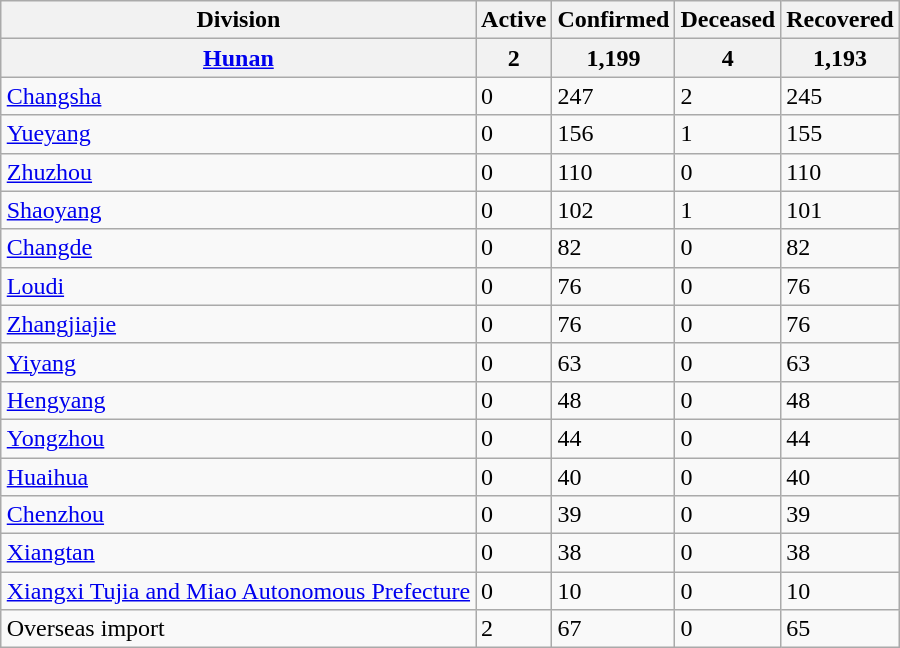<table class="wikitable sortable" align="right">
<tr>
<th>Division</th>
<th>Active</th>
<th>Confirmed</th>
<th>Deceased</th>
<th>Recovered</th>
</tr>
<tr>
<th><a href='#'>Hunan</a></th>
<th>2</th>
<th>1,199</th>
<th>4</th>
<th>1,193</th>
</tr>
<tr>
<td><a href='#'>Changsha</a></td>
<td>0</td>
<td>247</td>
<td>2</td>
<td>245</td>
</tr>
<tr>
<td><a href='#'>Yueyang</a></td>
<td>0</td>
<td>156</td>
<td>1</td>
<td>155</td>
</tr>
<tr>
<td><a href='#'>Zhuzhou</a></td>
<td>0</td>
<td>110</td>
<td>0</td>
<td>110</td>
</tr>
<tr>
<td><a href='#'>Shaoyang</a></td>
<td>0</td>
<td>102</td>
<td>1</td>
<td>101</td>
</tr>
<tr>
<td><a href='#'>Changde</a></td>
<td>0</td>
<td>82</td>
<td>0</td>
<td>82</td>
</tr>
<tr>
<td><a href='#'>Loudi</a></td>
<td>0</td>
<td>76</td>
<td>0</td>
<td>76</td>
</tr>
<tr>
<td><a href='#'>Zhangjiajie</a></td>
<td>0</td>
<td>76</td>
<td>0</td>
<td>76</td>
</tr>
<tr>
<td><a href='#'>Yiyang</a></td>
<td>0</td>
<td>63</td>
<td>0</td>
<td>63</td>
</tr>
<tr>
<td><a href='#'>Hengyang</a></td>
<td>0</td>
<td>48</td>
<td>0</td>
<td>48</td>
</tr>
<tr>
<td><a href='#'>Yongzhou</a></td>
<td>0</td>
<td>44</td>
<td>0</td>
<td>44</td>
</tr>
<tr>
<td><a href='#'>Huaihua</a></td>
<td>0</td>
<td>40</td>
<td>0</td>
<td>40</td>
</tr>
<tr>
<td><a href='#'>Chenzhou</a></td>
<td>0</td>
<td>39</td>
<td>0</td>
<td>39</td>
</tr>
<tr>
<td><a href='#'>Xiangtan</a></td>
<td>0</td>
<td>38</td>
<td>0</td>
<td>38</td>
</tr>
<tr>
<td><a href='#'>Xiangxi Tujia and Miao Autonomous Prefecture</a></td>
<td>0</td>
<td>10</td>
<td>0</td>
<td>10</td>
</tr>
<tr>
<td>Overseas import</td>
<td>2</td>
<td>67</td>
<td>0</td>
<td>65</td>
</tr>
</table>
